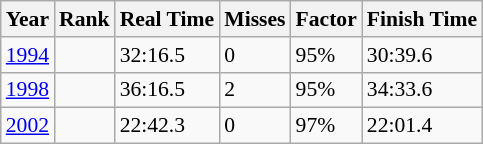<table class="wikitable" style="font-size:90%">
<tr>
<th>Year</th>
<th>Rank</th>
<th>Real Time</th>
<th>Misses</th>
<th>Factor</th>
<th>Finish Time</th>
</tr>
<tr>
<td><a href='#'>1994</a></td>
<td></td>
<td>32:16.5</td>
<td>0</td>
<td>95%</td>
<td>30:39.6</td>
</tr>
<tr>
<td><a href='#'>1998</a></td>
<td></td>
<td>36:16.5</td>
<td>2</td>
<td>95%</td>
<td>34:33.6</td>
</tr>
<tr>
<td><a href='#'>2002</a></td>
<td></td>
<td>22:42.3</td>
<td>0</td>
<td>97%</td>
<td>22:01.4</td>
</tr>
</table>
